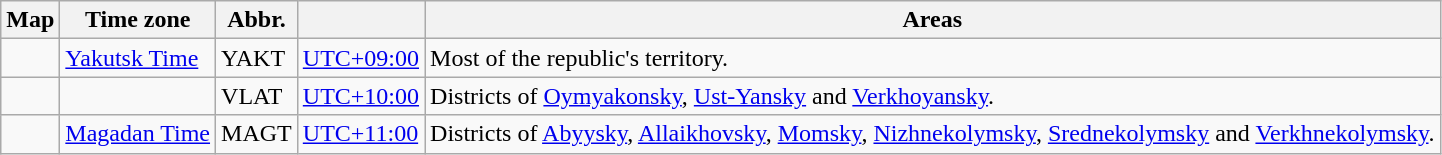<table class=wikitable>
<tr>
<th>Map</th>
<th>Time zone</th>
<th>Abbr.</th>
<th></th>
<th>Areas</th>
</tr>
<tr>
<td></td>
<td><a href='#'>Yakutsk Time</a></td>
<td>YAKT</td>
<td><a href='#'>UTC+09:00</a></td>
<td>Most of the republic's territory.</td>
</tr>
<tr>
<td></td>
<td></td>
<td>VLAT</td>
<td><a href='#'>UTC+10:00</a></td>
<td>Districts of <a href='#'>Oymyakonsky</a>, <a href='#'>Ust-Yansky</a> and <a href='#'>Verkhoyansky</a>.</td>
</tr>
<tr>
<td></td>
<td><a href='#'>Magadan Time</a></td>
<td>MAGT</td>
<td><a href='#'>UTC+11:00</a></td>
<td>Districts of <a href='#'>Abyysky</a>, <a href='#'>Allaikhovsky</a>, <a href='#'>Momsky</a>, <a href='#'>Nizhnekolymsky</a>, <a href='#'>Srednekolymsky</a> and <a href='#'>Verkhnekolymsky</a>.</td>
</tr>
</table>
